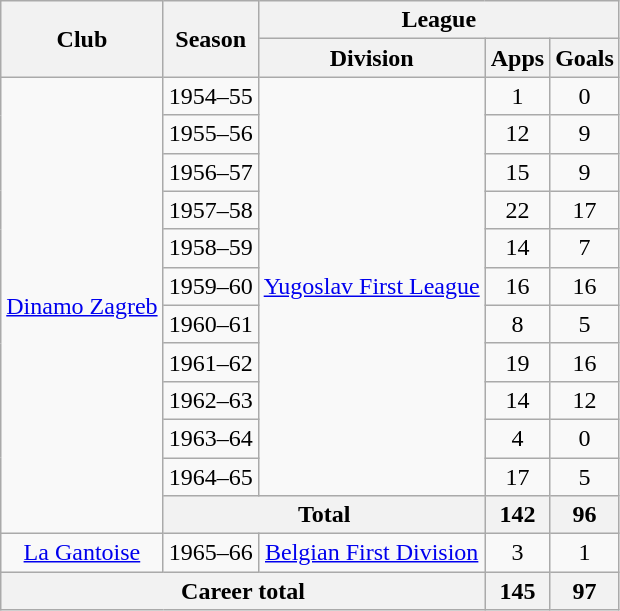<table class="wikitable" style="text-align:center">
<tr>
<th rowspan="2">Club</th>
<th rowspan="2">Season</th>
<th colspan="3">League</th>
</tr>
<tr>
<th>Division</th>
<th>Apps</th>
<th>Goals</th>
</tr>
<tr>
<td rowspan="12"><a href='#'>Dinamo Zagreb</a></td>
<td>1954–55</td>
<td rowspan="11"><a href='#'>Yugoslav First League</a></td>
<td>1</td>
<td>0</td>
</tr>
<tr>
<td>1955–56</td>
<td>12</td>
<td>9</td>
</tr>
<tr>
<td>1956–57</td>
<td>15</td>
<td>9</td>
</tr>
<tr>
<td>1957–58</td>
<td>22</td>
<td>17</td>
</tr>
<tr>
<td>1958–59</td>
<td>14</td>
<td>7</td>
</tr>
<tr>
<td>1959–60</td>
<td>16</td>
<td>16</td>
</tr>
<tr>
<td>1960–61</td>
<td>8</td>
<td>5</td>
</tr>
<tr>
<td>1961–62</td>
<td>19</td>
<td>16</td>
</tr>
<tr>
<td>1962–63</td>
<td>14</td>
<td>12</td>
</tr>
<tr>
<td>1963–64</td>
<td>4</td>
<td>0</td>
</tr>
<tr>
<td>1964–65</td>
<td>17</td>
<td>5</td>
</tr>
<tr>
<th colspan="2">Total</th>
<th>142</th>
<th>96</th>
</tr>
<tr>
<td><a href='#'>La Gantoise</a></td>
<td>1965–66</td>
<td><a href='#'>Belgian First Division</a></td>
<td>3</td>
<td>1</td>
</tr>
<tr>
<th colspan="3">Career total</th>
<th>145</th>
<th>97</th>
</tr>
</table>
